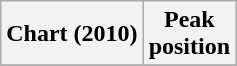<table class="wikitable plainrowheaders" style="text-align:center">
<tr>
<th scope="col">Chart (2010)</th>
<th scope="col">Peak<br>position</th>
</tr>
<tr>
</tr>
</table>
